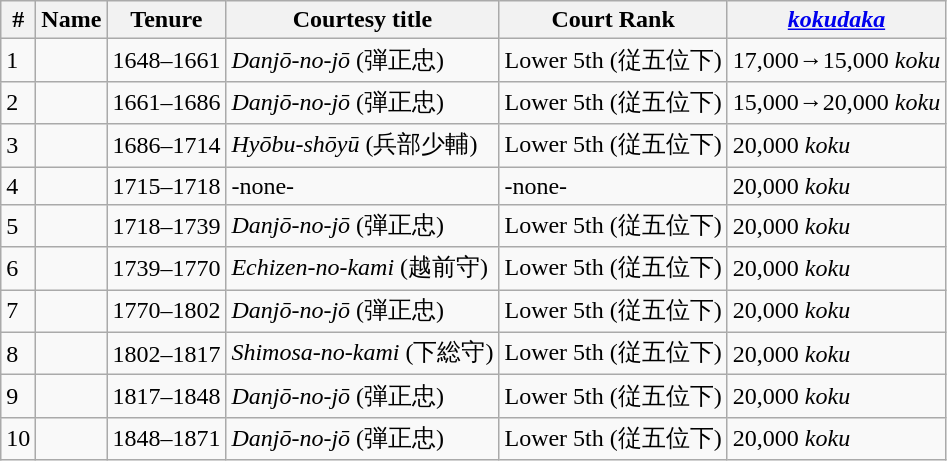<table class=wikitable>
<tr>
<th>#</th>
<th>Name</th>
<th>Tenure</th>
<th>Courtesy title</th>
<th>Court Rank</th>
<th><em><a href='#'>kokudaka</a></em></th>
</tr>
<tr>
<td>1</td>
<td></td>
<td>1648–1661</td>
<td><em>Danjō-no-jō</em> (弾正忠)</td>
<td>Lower 5th (従五位下)</td>
<td>17,000→15,000 <em>koku</em></td>
</tr>
<tr>
<td>2</td>
<td></td>
<td>1661–1686</td>
<td><em>Danjō-no-jō</em> (弾正忠)</td>
<td>Lower 5th (従五位下)</td>
<td>15,000→20,000 <em>koku</em></td>
</tr>
<tr>
<td>3</td>
<td></td>
<td>1686–1714</td>
<td><em>Hyōbu-shōyū</em> (兵部少輔)</td>
<td>Lower 5th (従五位下)</td>
<td>20,000 <em>koku</em></td>
</tr>
<tr>
<td>4</td>
<td></td>
<td>1715–1718</td>
<td>-none-</td>
<td>-none-</td>
<td>20,000 <em>koku</em></td>
</tr>
<tr>
<td>5</td>
<td></td>
<td>1718–1739</td>
<td><em>Danjō-no-jō</em> (弾正忠)</td>
<td>Lower 5th (従五位下)</td>
<td>20,000 <em>koku</em></td>
</tr>
<tr>
<td>6</td>
<td></td>
<td>1739–1770</td>
<td><em>Echizen-no-kami</em> (越前守)</td>
<td>Lower 5th (従五位下)</td>
<td>20,000 <em>koku</em></td>
</tr>
<tr>
<td>7</td>
<td></td>
<td>1770–1802</td>
<td><em>Danjō-no-jō</em> (弾正忠)</td>
<td>Lower 5th (従五位下)</td>
<td>20,000 <em>koku</em></td>
</tr>
<tr>
<td>8</td>
<td></td>
<td>1802–1817</td>
<td><em>Shimosa-no-kami</em> (下総守)</td>
<td>Lower 5th (従五位下)</td>
<td>20,000 <em>koku</em></td>
</tr>
<tr>
<td>9</td>
<td></td>
<td>1817–1848</td>
<td><em>Danjō-no-jō</em> (弾正忠)</td>
<td>Lower 5th (従五位下)</td>
<td>20,000 <em>koku</em></td>
</tr>
<tr>
<td>10</td>
<td></td>
<td>1848–1871</td>
<td><em>Danjō-no-jō</em> (弾正忠)</td>
<td>Lower 5th (従五位下)</td>
<td>20,000 <em>koku</em></td>
</tr>
</table>
